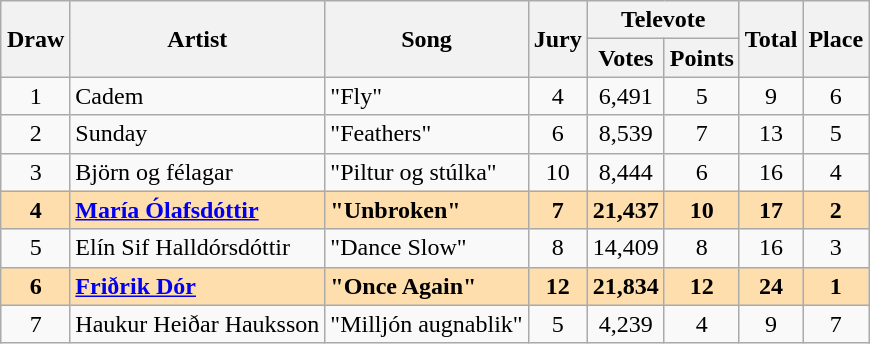<table class="sortable wikitable" style="margin: 1em auto 1em auto; text-align:center">
<tr>
<th rowspan="2">Draw</th>
<th rowspan="2">Artist</th>
<th rowspan="2">Song</th>
<th rowspan="2">Jury</th>
<th colspan="2">Televote</th>
<th rowspan="2">Total</th>
<th rowspan="2">Place</th>
</tr>
<tr>
<th>Votes</th>
<th>Points</th>
</tr>
<tr>
<td>1</td>
<td align="left">Cadem</td>
<td align="left">"Fly"</td>
<td>4</td>
<td>6,491</td>
<td>5</td>
<td>9</td>
<td>6</td>
</tr>
<tr>
<td>2</td>
<td align="left">Sunday</td>
<td align="left">"Feathers"</td>
<td>6</td>
<td>8,539</td>
<td>7</td>
<td>13</td>
<td>5</td>
</tr>
<tr>
<td>3</td>
<td align="left">Björn og félagar</td>
<td align="left">"Piltur og stúlka"</td>
<td>10</td>
<td>8,444</td>
<td>6</td>
<td>16</td>
<td>4</td>
</tr>
<tr style="font-weight:bold; background:navajowhite">
<td>4</td>
<td align="left"><a href='#'>María Ólafsdóttir</a></td>
<td align="left">"Unbroken"</td>
<td>7</td>
<td>21,437</td>
<td>10</td>
<td>17</td>
<td>2</td>
</tr>
<tr>
<td>5</td>
<td align="left">Elín Sif Halldórsdóttir</td>
<td align="left">"Dance Slow"</td>
<td>8</td>
<td>14,409</td>
<td>8</td>
<td>16</td>
<td>3</td>
</tr>
<tr style="font-weight:bold; background:navajowhite">
<td>6</td>
<td align="left"><a href='#'>Friðrik Dór</a></td>
<td align="left">"Once Again"</td>
<td>12</td>
<td>21,834</td>
<td>12</td>
<td>24</td>
<td>1</td>
</tr>
<tr>
<td>7</td>
<td align="left">Haukur Heiðar Hauksson</td>
<td align="left">"Milljón augnablik"</td>
<td>5</td>
<td>4,239</td>
<td>4</td>
<td>9</td>
<td>7</td>
</tr>
</table>
